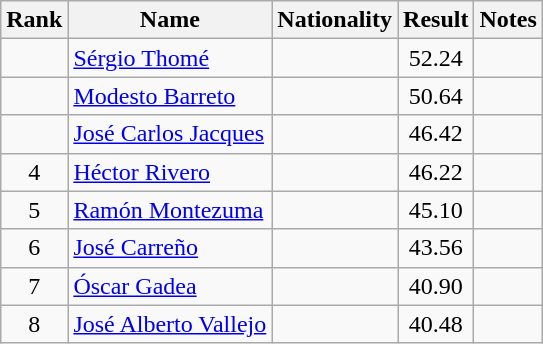<table class="wikitable sortable" style="text-align:center">
<tr>
<th>Rank</th>
<th>Name</th>
<th>Nationality</th>
<th>Result</th>
<th>Notes</th>
</tr>
<tr>
<td></td>
<td align=left><a href='#'>Sérgio Thomé</a></td>
<td align=left></td>
<td>52.24</td>
<td></td>
</tr>
<tr>
<td></td>
<td align=left><a href='#'>Modesto Barreto</a></td>
<td align=left></td>
<td>50.64</td>
<td></td>
</tr>
<tr>
<td></td>
<td align=left><a href='#'>José Carlos Jacques</a></td>
<td align=left></td>
<td>46.42</td>
<td></td>
</tr>
<tr>
<td>4</td>
<td align=left><a href='#'>Héctor Rivero</a></td>
<td align=left></td>
<td>46.22</td>
<td></td>
</tr>
<tr>
<td>5</td>
<td align=left><a href='#'>Ramón Montezuma</a></td>
<td align=left></td>
<td>45.10</td>
<td></td>
</tr>
<tr>
<td>6</td>
<td align=left><a href='#'>José Carreño</a></td>
<td align=left></td>
<td>43.56</td>
<td></td>
</tr>
<tr>
<td>7</td>
<td align=left><a href='#'>Óscar Gadea</a></td>
<td align=left></td>
<td>40.90</td>
<td></td>
</tr>
<tr>
<td>8</td>
<td align=left><a href='#'>José Alberto Vallejo</a></td>
<td align=left></td>
<td>40.48</td>
<td></td>
</tr>
</table>
